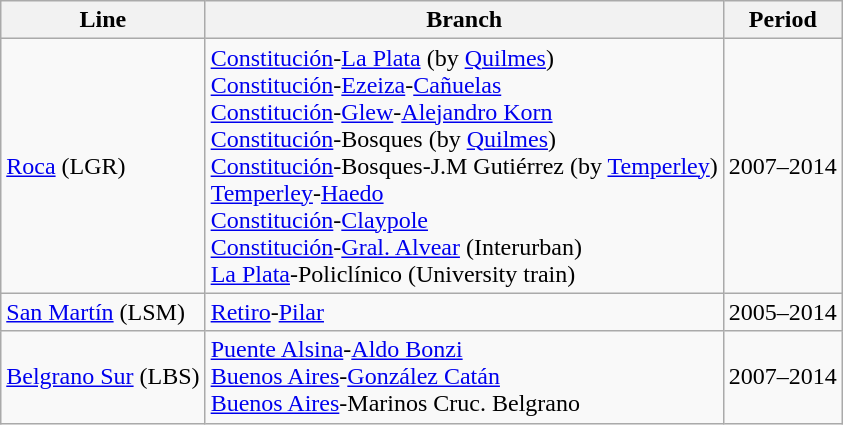<table class="wikitable">
<tr>
<th>Line</th>
<th>Branch</th>
<th>Period</th>
</tr>
<tr>
<td><a href='#'>Roca</a> (LGR)</td>
<td><a href='#'>Constitución</a>-<a href='#'>La Plata</a> (by <a href='#'>Quilmes</a>) <br> <a href='#'>Constitución</a>-<a href='#'>Ezeiza</a>-<a href='#'>Cañuelas</a> <br> <a href='#'>Constitución</a>-<a href='#'>Glew</a>-<a href='#'>Alejandro Korn</a> <br> <a href='#'>Constitución</a>-Bosques (by <a href='#'>Quilmes</a>) <br> <a href='#'>Constitución</a>-Bosques-J.M Gutiérrez (by <a href='#'>Temperley</a>) <br> <a href='#'>Temperley</a>-<a href='#'>Haedo</a> <br> <a href='#'>Constitución</a>-<a href='#'>Claypole</a> <br> <a href='#'>Constitución</a>-<a href='#'>Gral. Alvear</a> (Interurban) <br> <a href='#'>La Plata</a>-Policlínico (University train)</td>
<td>2007–2014</td>
</tr>
<tr>
<td><a href='#'>San Martín</a> (LSM)</td>
<td><a href='#'>Retiro</a>-<a href='#'>Pilar</a></td>
<td>2005–2014</td>
</tr>
<tr>
<td><a href='#'>Belgrano Sur</a> (LBS)</td>
<td><a href='#'>Puente Alsina</a>-<a href='#'>Aldo Bonzi</a> <br> <a href='#'>Buenos Aires</a>-<a href='#'>González Catán</a> <br> <a href='#'>Buenos Aires</a>-Marinos Cruc. Belgrano</td>
<td>2007–2014</td>
</tr>
</table>
